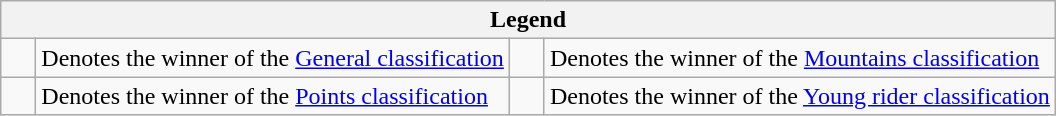<table class="wikitable">
<tr>
<th colspan=4>Legend</th>
</tr>
<tr>
<td>    </td>
<td>Denotes the winner of the <a href='#'>General classification</a></td>
<td>    </td>
<td>Denotes the winner of the <a href='#'>Mountains classification</a></td>
</tr>
<tr>
<td>    </td>
<td>Denotes the winner of the <a href='#'>Points classification</a></td>
<td>    </td>
<td>Denotes the winner of the <a href='#'>Young rider classification</a></td>
</tr>
</table>
